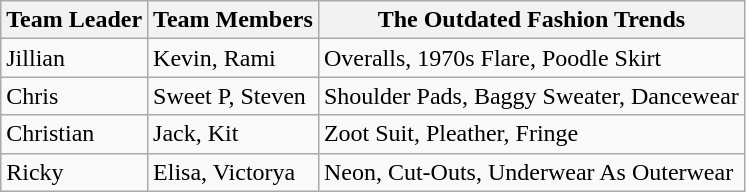<table class="wikitable">
<tr>
<th>Team Leader</th>
<th>Team Members</th>
<th>The Outdated Fashion Trends</th>
</tr>
<tr>
<td>Jillian</td>
<td>Kevin, Rami</td>
<td>Overalls, 1970s Flare, Poodle Skirt</td>
</tr>
<tr>
<td>Chris</td>
<td>Sweet P, Steven</td>
<td>Shoulder Pads, Baggy Sweater, Dancewear</td>
</tr>
<tr>
<td>Christian</td>
<td>Jack, Kit</td>
<td>Zoot Suit, Pleather, Fringe</td>
</tr>
<tr>
<td>Ricky</td>
<td>Elisa, Victorya</td>
<td>Neon, Cut-Outs, Underwear As Outerwear</td>
</tr>
</table>
